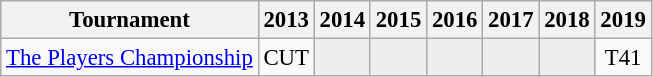<table class="wikitable" style="font-size:95%;text-align:center;">
<tr>
<th>Tournament</th>
<th>2013</th>
<th>2014</th>
<th>2015</th>
<th>2016</th>
<th>2017</th>
<th>2018</th>
<th>2019</th>
</tr>
<tr>
<td align=left><a href='#'>The Players Championship</a></td>
<td>CUT</td>
<td style="background:#eeeeee;"></td>
<td style="background:#eeeeee;"></td>
<td style="background:#eeeeee;"></td>
<td style="background:#eeeeee;"></td>
<td style="background:#eeeeee;"></td>
<td>T41</td>
</tr>
</table>
